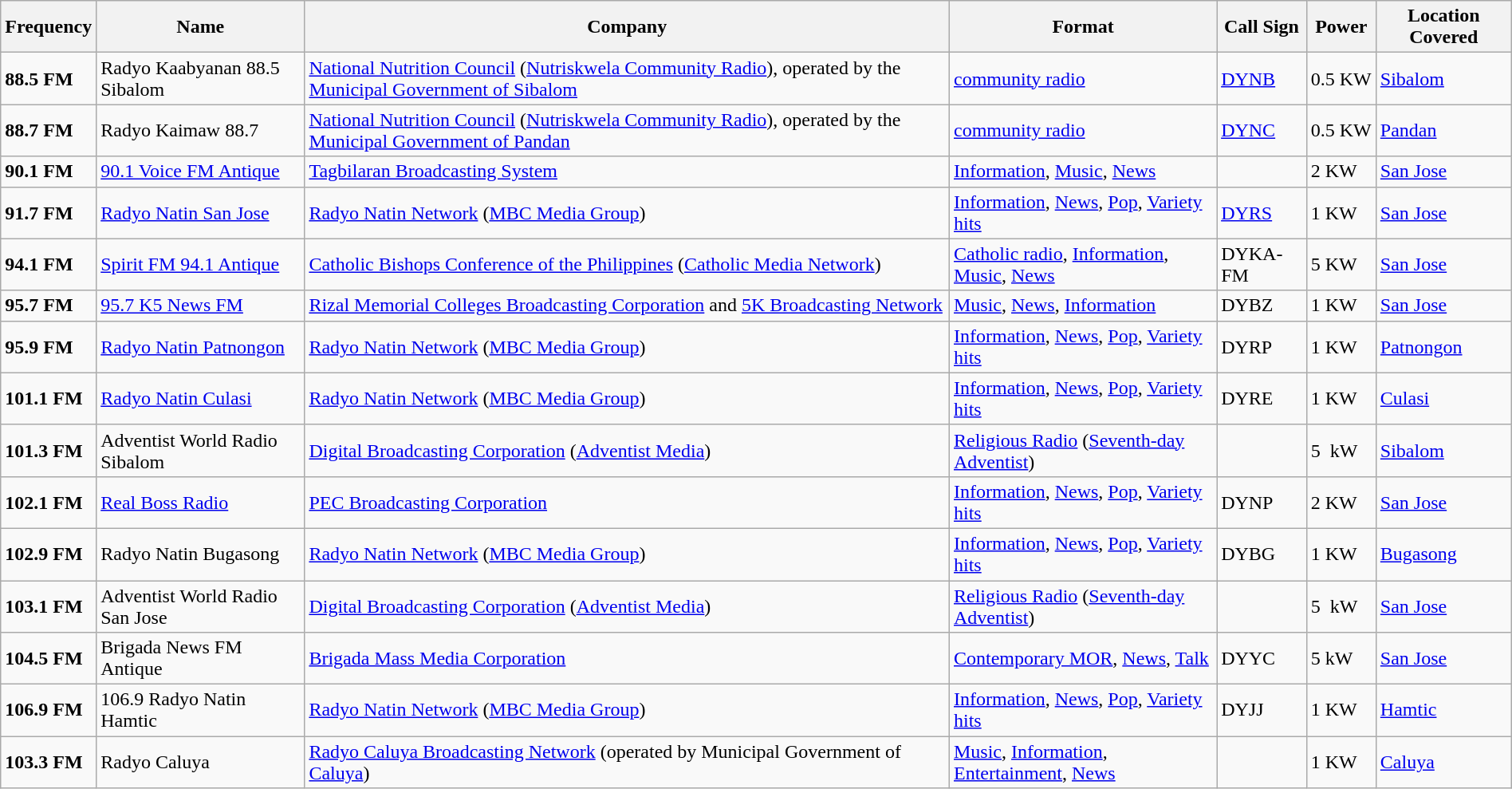<table class="sortable wikitable" style="width:100%">
<tr>
<th>Frequency</th>
<th>Name</th>
<th>Company</th>
<th>Format</th>
<th>Call Sign</th>
<th>Power</th>
<th>Location Covered</th>
</tr>
<tr>
<td><strong>88.5 FM</strong></td>
<td>Radyo Kaabyanan 88.5 Sibalom</td>
<td><a href='#'>National Nutrition Council</a> (<a href='#'>Nutriskwela Community Radio</a>), operated by the <a href='#'>Municipal Government of Sibalom</a></td>
<td><a href='#'>community radio</a></td>
<td><a href='#'>DYNB</a></td>
<td>0.5 KW</td>
<td><a href='#'>Sibalom</a></td>
</tr>
<tr>
<td><strong>88.7 FM</strong></td>
<td>Radyo Kaimaw 88.7</td>
<td><a href='#'>National Nutrition Council</a> (<a href='#'>Nutriskwela Community Radio</a>), operated by the <a href='#'>Municipal Government of Pandan</a></td>
<td><a href='#'>community radio</a></td>
<td><a href='#'>DYNC</a></td>
<td>0.5 KW</td>
<td><a href='#'>Pandan</a></td>
</tr>
<tr>
<td><strong>90.1 FM</strong></td>
<td><a href='#'>90.1 Voice FM Antique</a></td>
<td><a href='#'>Tagbilaran Broadcasting System</a></td>
<td><a href='#'>Information</a>, <a href='#'>Music</a>, <a href='#'>News</a></td>
<td></td>
<td>2 KW</td>
<td><a href='#'>San Jose</a></td>
</tr>
<tr>
<td><strong>91.7 FM</strong></td>
<td><a href='#'>Radyo Natin San Jose</a></td>
<td><a href='#'>Radyo Natin Network</a> (<a href='#'>MBC Media Group</a>)</td>
<td><a href='#'>Information</a>, <a href='#'>News</a>, <a href='#'>Pop</a>, <a href='#'>Variety hits</a></td>
<td><a href='#'>DYRS</a></td>
<td>1 KW</td>
<td><a href='#'>San Jose</a></td>
</tr>
<tr>
<td><strong>94.1 FM</strong></td>
<td><a href='#'>Spirit FM 94.1 Antique</a></td>
<td><a href='#'>Catholic Bishops Conference of the Philippines</a> (<a href='#'>Catholic Media Network</a>)</td>
<td><a href='#'>Catholic radio</a>, <a href='#'>Information</a>, <a href='#'>Music</a>, <a href='#'>News</a></td>
<td>DYKA-FM</td>
<td>5 KW</td>
<td><a href='#'>San Jose</a></td>
</tr>
<tr>
<td><strong>95.7 FM</strong></td>
<td><a href='#'>95.7 K5 News FM</a></td>
<td><a href='#'>Rizal Memorial Colleges Broadcasting Corporation</a> and <a href='#'>5K Broadcasting Network</a></td>
<td><a href='#'>Music</a>, <a href='#'>News</a>, <a href='#'>Information</a></td>
<td>DYBZ</td>
<td>1 KW</td>
<td><a href='#'>San Jose</a></td>
</tr>
<tr>
<td><strong>95.9 FM</strong></td>
<td><a href='#'>Radyo Natin Patnongon</a></td>
<td><a href='#'>Radyo Natin Network</a> (<a href='#'>MBC Media Group</a>)</td>
<td><a href='#'>Information</a>, <a href='#'>News</a>, <a href='#'>Pop</a>, <a href='#'>Variety hits</a></td>
<td>DYRP</td>
<td>1 KW</td>
<td><a href='#'>Patnongon</a></td>
</tr>
<tr>
<td><strong>101.1 FM</strong></td>
<td><a href='#'>Radyo Natin Culasi</a></td>
<td><a href='#'>Radyo Natin Network</a> (<a href='#'>MBC Media Group</a>)</td>
<td><a href='#'>Information</a>, <a href='#'>News</a>, <a href='#'>Pop</a>, <a href='#'>Variety hits</a></td>
<td>DYRE</td>
<td>1 KW</td>
<td><a href='#'>Culasi</a></td>
</tr>
<tr>
<td><strong>101.3 FM</strong></td>
<td>Adventist World Radio Sibalom</td>
<td><a href='#'>Digital Broadcasting Corporation</a> (<a href='#'>Adventist Media</a>)</td>
<td><a href='#'>Religious Radio</a> (<a href='#'>Seventh-day Adventist</a>)</td>
<td></td>
<td>5  kW</td>
<td><a href='#'>Sibalom</a></td>
</tr>
<tr>
<td><strong>102.1 FM</strong></td>
<td><a href='#'>Real Boss Radio</a></td>
<td><a href='#'>PEC Broadcasting Corporation</a></td>
<td><a href='#'>Information</a>, <a href='#'>News</a>, <a href='#'>Pop</a>, <a href='#'>Variety hits</a></td>
<td>DYNP</td>
<td>2 KW</td>
<td><a href='#'>San Jose</a></td>
</tr>
<tr>
<td><strong>102.9 FM</strong></td>
<td>Radyo Natin Bugasong</td>
<td><a href='#'>Radyo Natin Network</a> (<a href='#'>MBC Media Group</a>)</td>
<td><a href='#'>Information</a>, <a href='#'>News</a>, <a href='#'>Pop</a>, <a href='#'>Variety hits</a></td>
<td>DYBG</td>
<td>1 KW</td>
<td><a href='#'>Bugasong</a></td>
</tr>
<tr>
<td><strong>103.1 FM</strong></td>
<td>Adventist World Radio San Jose</td>
<td><a href='#'>Digital Broadcasting Corporation</a> (<a href='#'>Adventist Media</a>)</td>
<td><a href='#'>Religious Radio</a> (<a href='#'>Seventh-day Adventist</a>)</td>
<td></td>
<td>5  kW</td>
<td><a href='#'>San Jose</a></td>
</tr>
<tr>
<td><strong>104.5 FM</strong></td>
<td>Brigada News FM Antique</td>
<td><a href='#'>Brigada Mass Media Corporation</a></td>
<td><a href='#'>Contemporary MOR</a>, <a href='#'>News</a>, <a href='#'>Talk</a></td>
<td>DYYC</td>
<td>5 kW</td>
<td><a href='#'>San Jose</a></td>
</tr>
<tr>
<td><strong>106.9 FM</strong></td>
<td>106.9 Radyo Natin Hamtic</td>
<td><a href='#'>Radyo Natin Network</a> (<a href='#'>MBC Media Group</a>)</td>
<td><a href='#'>Information</a>, <a href='#'>News</a>, <a href='#'>Pop</a>, <a href='#'>Variety hits</a></td>
<td>DYJJ</td>
<td>1 KW</td>
<td><a href='#'>Hamtic</a></td>
</tr>
<tr>
<td><strong>103.3 FM</strong></td>
<td>Radyo Caluya</td>
<td><a href='#'>Radyo Caluya Broadcasting Network</a> (operated by Municipal Government of <a href='#'>Caluya</a>)</td>
<td><a href='#'>Music</a>, <a href='#'>Information</a>, <a href='#'>Entertainment</a>, <a href='#'>News</a></td>
<td></td>
<td>1 KW</td>
<td><a href='#'>Caluya</a></td>
</tr>
</table>
